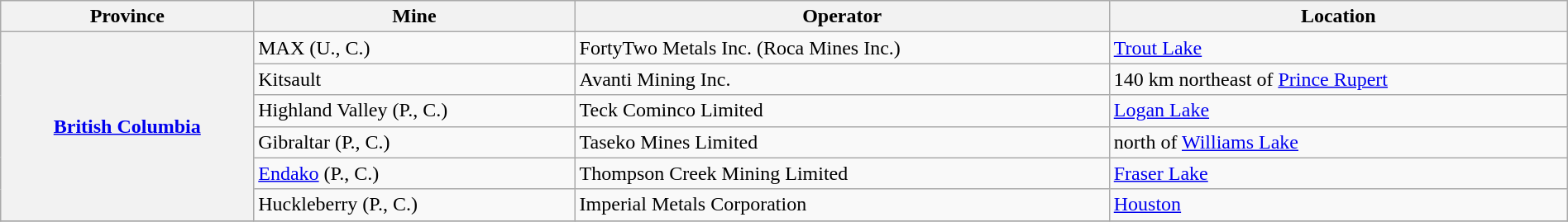<table class="wikitable" width="100%">
<tr>
<th>Province</th>
<th>Mine</th>
<th>Operator</th>
<th>Location</th>
</tr>
<tr>
<th align='center' rowspan="6"><a href='#'>British Columbia</a></th>
<td>MAX (U., C.)</td>
<td>FortyTwo Metals Inc. (Roca Mines Inc.)</td>
<td><a href='#'>Trout Lake</a></td>
</tr>
<tr>
<td>Kitsault</td>
<td>Avanti Mining Inc.</td>
<td>140 km northeast of <a href='#'>Prince Rupert</a></td>
</tr>
<tr>
<td>Highland Valley (P., C.)</td>
<td>Teck Cominco Limited</td>
<td><a href='#'>Logan Lake</a></td>
</tr>
<tr>
<td>Gibraltar (P., C.)</td>
<td>Taseko Mines Limited</td>
<td>north of <a href='#'>Williams Lake</a></td>
</tr>
<tr>
<td><a href='#'>Endako</a> (P., C.)</td>
<td>Thompson Creek Mining Limited</td>
<td><a href='#'>Fraser Lake</a></td>
</tr>
<tr>
<td>Huckleberry (P., C.)</td>
<td>Imperial Metals Corporation</td>
<td><a href='#'>Houston</a></td>
</tr>
<tr>
</tr>
</table>
